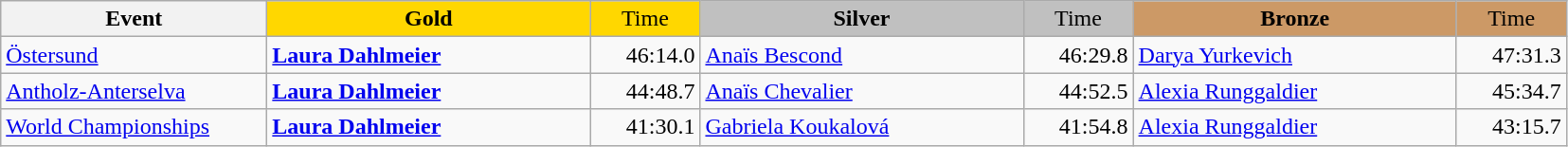<table class="wikitable">
<tr>
<th width="180">Event</th>
<th width="220" style="background:gold">Gold</th>
<th width="70" style="background:gold;font-weight:normal">Time</th>
<th width="220" style="background:silver">Silver</th>
<th width="70" style="background:silver;font-weight:normal">Time</th>
<th width="220" style="background:#CC9966">Bronze</th>
<th width="70" style="background:#CC9966;font-weight:normal">Time</th>
</tr>
<tr>
<td><a href='#'>Östersund</a><br></td>
<td><strong><a href='#'>Laura Dahlmeier</a></strong><br></td>
<td align="right">46:14.0 <br> </td>
<td><a href='#'>Anaïs Bescond</a><br></td>
<td align="right">46:29.8 <br> </td>
<td><a href='#'>Darya Yurkevich</a><br></td>
<td align="right">47:31.3 <br> </td>
</tr>
<tr>
<td><a href='#'>Antholz-Anterselva</a><br></td>
<td><strong><a href='#'>Laura Dahlmeier</a></strong><br></td>
<td align="right">44:48.7 <br> </td>
<td><a href='#'>Anaïs Chevalier</a><br></td>
<td align="right">44:52.5 <br> </td>
<td><a href='#'>Alexia Runggaldier</a><br></td>
<td align="right">45:34.7 <br> </td>
</tr>
<tr>
<td><a href='#'>World Championships</a><br></td>
<td><strong><a href='#'>Laura Dahlmeier</a></strong><br></td>
<td align="right">41:30.1 <br> </td>
<td><a href='#'>Gabriela Koukalová</a><br></td>
<td align="right">41:54.8 <br> </td>
<td><a href='#'>Alexia Runggaldier</a><br></td>
<td align="right">43:15.7 <br> </td>
</tr>
</table>
